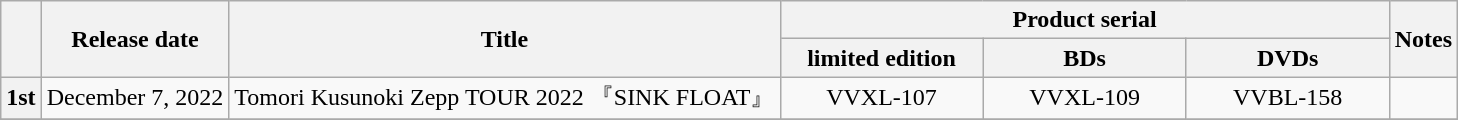<table class="wikitable">
<tr>
<th rowspan="2"></th>
<th rowspan="2">Release date</th>
<th rowspan="2">Title</th>
<th colspan= "3">Product serial</th>
<th rowspan="2">Notes</th>
</tr>
<tr>
<th style="width:8em;">limited edition</th>
<th style="width:8em;">BDs</th>
<th style="width:8em;">DVDs</th>
</tr>
<tr>
<th scope="row">1st</th>
<td>December 7, 2022</td>
<td>Tomori Kusunoki Zepp TOUR 2022 『SINK FLOAT』</td>
<td style="width:8em;" align="center">VVXL-107</td>
<td style="width:8em;" align="center">VVXL-109</td>
<td style="width:8em;" align="center">VVBL-158</td>
<td></td>
</tr>
<tr>
</tr>
</table>
